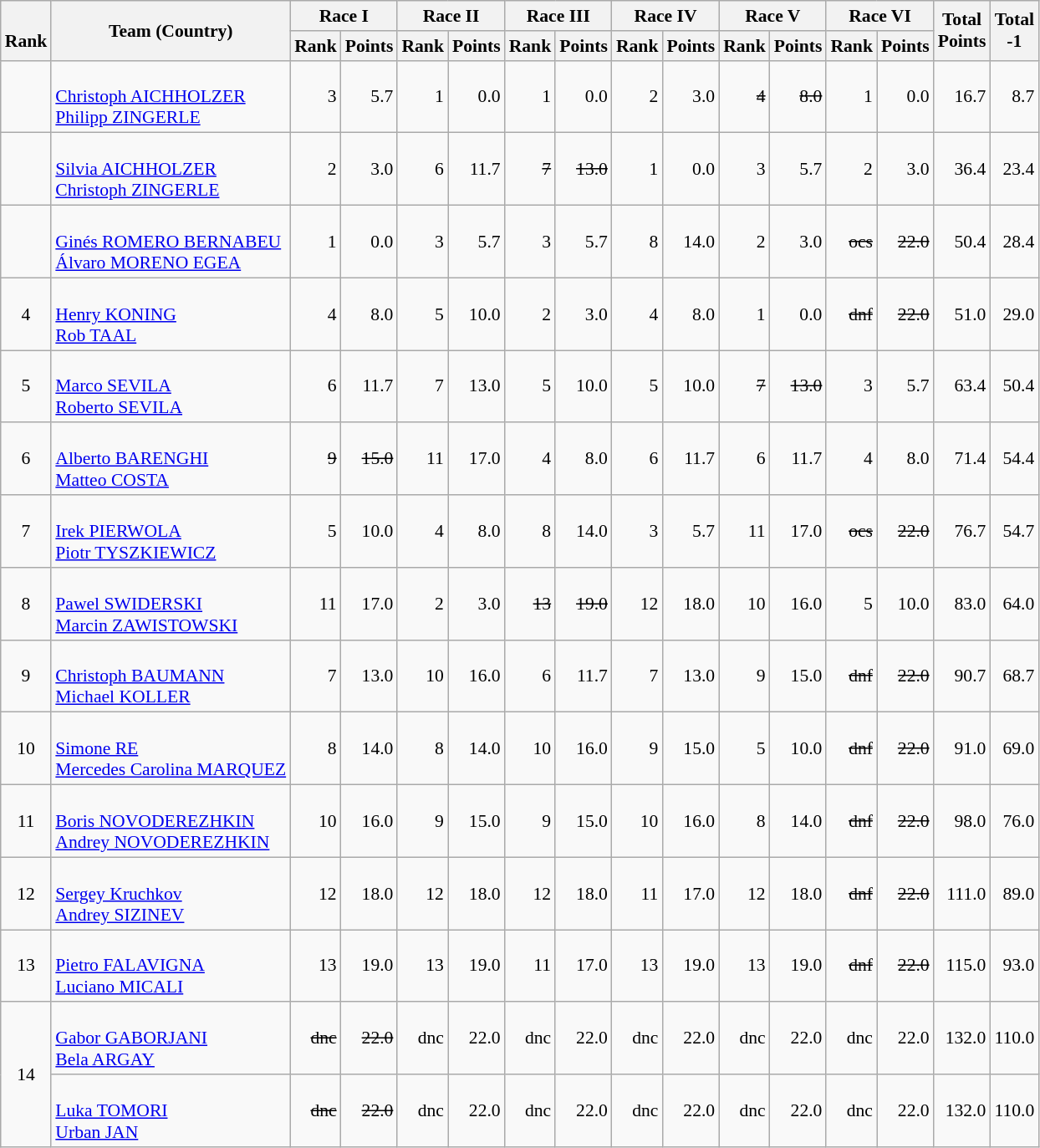<table class="wikitable" style="text-align:right; font-size:90%">
<tr>
<th rowspan=2><br>Rank</th>
<th rowspan=2>Team (Country)</th>
<th colspan=2>Race I</th>
<th colspan=2>Race II</th>
<th colspan=2>Race III</th>
<th colspan=2>Race IV</th>
<th colspan=2>Race V</th>
<th colspan=2>Race VI</th>
<th rowspan=2>Total <br>Points <br></th>
<th rowspan=2>Total<br>-1<br></th>
</tr>
<tr>
<th>Rank</th>
<th>Points</th>
<th>Rank</th>
<th>Points</th>
<th>Rank</th>
<th>Points</th>
<th>Rank</th>
<th>Points</th>
<th>Rank</th>
<th>Points</th>
<th>Rank</th>
<th>Points</th>
</tr>
<tr>
<td align=center></td>
<td align=left><br> <a href='#'>Christoph AICHHOLZER</a> <br> <a href='#'>Philipp ZINGERLE</a></td>
<td>3</td>
<td>5.7</td>
<td>1</td>
<td>0.0</td>
<td>1</td>
<td>0.0</td>
<td>2</td>
<td>3.0</td>
<td><s>4</s></td>
<td><s>8.0</s></td>
<td>1</td>
<td>0.0</td>
<td>16.7</td>
<td>8.7</td>
</tr>
<tr>
<td align=center></td>
<td align=left><br> <a href='#'>Silvia AICHHOLZER</a> <br> <a href='#'>Christoph ZINGERLE</a></td>
<td>2</td>
<td>3.0</td>
<td>6</td>
<td>11.7</td>
<td><s>7</s></td>
<td><s>13.0</s></td>
<td>1</td>
<td>0.0</td>
<td>3</td>
<td>5.7</td>
<td>2</td>
<td>3.0</td>
<td>36.4</td>
<td>23.4</td>
</tr>
<tr>
<td align=center></td>
<td align=left><br> <a href='#'>Ginés ROMERO BERNABEU</a> <br> <a href='#'>Álvaro MORENO EGEA</a></td>
<td>1</td>
<td>0.0</td>
<td>3</td>
<td>5.7</td>
<td>3</td>
<td>5.7</td>
<td>8</td>
<td>14.0</td>
<td>2</td>
<td>3.0</td>
<td><s>ocs</s></td>
<td><s>22.0</s></td>
<td>50.4</td>
<td>28.4</td>
</tr>
<tr>
<td align=center>4</td>
<td align=left><br> <a href='#'>Henry KONING</a> <br> <a href='#'>Rob TAAL</a></td>
<td>4</td>
<td>8.0</td>
<td>5</td>
<td>10.0</td>
<td>2</td>
<td>3.0</td>
<td>4</td>
<td>8.0</td>
<td>1</td>
<td>0.0</td>
<td><s>dnf</s></td>
<td><s>22.0</s></td>
<td>51.0</td>
<td>29.0</td>
</tr>
<tr>
<td align=center>5</td>
<td align=left><br> <a href='#'>Marco SEVILA</a> <br> <a href='#'>Roberto SEVILA</a></td>
<td>6</td>
<td>11.7</td>
<td>7</td>
<td>13.0</td>
<td>5</td>
<td>10.0</td>
<td>5</td>
<td>10.0</td>
<td><s>7</s></td>
<td><s>13.0</s></td>
<td>3</td>
<td>5.7</td>
<td>63.4</td>
<td>50.4</td>
</tr>
<tr>
<td align=center>6</td>
<td align=left><br> <a href='#'>Alberto BARENGHI</a> <br> <a href='#'>Matteo COSTA</a></td>
<td><s>9</s></td>
<td><s>15.0</s></td>
<td>11</td>
<td>17.0</td>
<td>4</td>
<td>8.0</td>
<td>6</td>
<td>11.7</td>
<td>6</td>
<td>11.7</td>
<td>4</td>
<td>8.0</td>
<td>71.4</td>
<td>54.4</td>
</tr>
<tr>
<td align=center>7</td>
<td align=left><br> <a href='#'>Irek PIERWOLA</a> <br> <a href='#'>Piotr TYSZKIEWICZ</a></td>
<td>5</td>
<td>10.0</td>
<td>4</td>
<td>8.0</td>
<td>8</td>
<td>14.0</td>
<td>3</td>
<td>5.7</td>
<td>11</td>
<td>17.0</td>
<td><s>ocs</s></td>
<td><s>22.0</s></td>
<td>76.7</td>
<td>54.7</td>
</tr>
<tr>
<td align=center>8</td>
<td align=left><br> <a href='#'>Pawel SWIDERSKI</a> <br> <a href='#'>Marcin ZAWISTOWSKI</a></td>
<td>11</td>
<td>17.0</td>
<td>2</td>
<td>3.0</td>
<td><s>13</s></td>
<td><s>19.0</s></td>
<td>12</td>
<td>18.0</td>
<td>10</td>
<td>16.0</td>
<td>5</td>
<td>10.0</td>
<td>83.0</td>
<td>64.0</td>
</tr>
<tr>
<td align=center>9</td>
<td align=left><br> <a href='#'>Christoph BAUMANN</a> <br> <a href='#'>Michael KOLLER</a></td>
<td>7</td>
<td>13.0</td>
<td>10</td>
<td>16.0</td>
<td>6</td>
<td>11.7</td>
<td>7</td>
<td>13.0</td>
<td>9</td>
<td>15.0</td>
<td><s>dnf</s></td>
<td><s>22.0</s></td>
<td>90.7</td>
<td>68.7</td>
</tr>
<tr>
<td align=center>10</td>
<td align=left><br> <a href='#'>Simone RE</a> <br> <a href='#'>Mercedes Carolina MARQUEZ</a></td>
<td>8</td>
<td>14.0</td>
<td>8</td>
<td>14.0</td>
<td>10</td>
<td>16.0</td>
<td>9</td>
<td>15.0</td>
<td>5</td>
<td>10.0</td>
<td><s>dnf</s></td>
<td><s>22.0</s></td>
<td>91.0</td>
<td>69.0</td>
</tr>
<tr>
<td align=center>11</td>
<td align=left><br> <a href='#'>Boris NOVODEREZHKIN</a> <br> <a href='#'>Andrey NOVODEREZHKIN</a></td>
<td>10</td>
<td>16.0</td>
<td>9</td>
<td>15.0</td>
<td>9</td>
<td>15.0</td>
<td>10</td>
<td>16.0</td>
<td>8</td>
<td>14.0</td>
<td><s>dnf</s></td>
<td><s>22.0</s></td>
<td>98.0</td>
<td>76.0</td>
</tr>
<tr>
<td align=center>12</td>
<td align=left><br> <a href='#'>Sergey Kruchkov</a> <br> <a href='#'>Andrey SIZINEV</a></td>
<td>12</td>
<td>18.0</td>
<td>12</td>
<td>18.0</td>
<td>12</td>
<td>18.0</td>
<td>11</td>
<td>17.0</td>
<td>12</td>
<td>18.0</td>
<td><s>dnf</s></td>
<td><s>22.0</s></td>
<td>111.0</td>
<td>89.0</td>
</tr>
<tr>
<td align=center>13</td>
<td align=left><br> <a href='#'>Pietro FALAVIGNA</a> <br> <a href='#'>Luciano MICALI</a></td>
<td>13</td>
<td>19.0</td>
<td>13</td>
<td>19.0</td>
<td>11</td>
<td>17.0</td>
<td>13</td>
<td>19.0</td>
<td>13</td>
<td>19.0</td>
<td><s>dnf</s></td>
<td><s>22.0</s></td>
<td>115.0</td>
<td>93.0</td>
</tr>
<tr>
<td rowspan=2 align=center>14</td>
<td align=left><br> <a href='#'>Gabor GABORJANI</a> <br> <a href='#'>Bela ARGAY</a></td>
<td><s>dnc</s></td>
<td><s>22.0</s></td>
<td>dnc</td>
<td>22.0</td>
<td>dnc</td>
<td>22.0</td>
<td>dnc</td>
<td>22.0</td>
<td>dnc</td>
<td>22.0</td>
<td>dnc</td>
<td>22.0</td>
<td>132.0</td>
<td>110.0</td>
</tr>
<tr>
<td align=left><br> <a href='#'>Luka TOMORI</a> <br> <a href='#'>Urban JAN</a></td>
<td><s>dnc</s></td>
<td><s>22.0</s></td>
<td>dnc</td>
<td>22.0</td>
<td>dnc</td>
<td>22.0</td>
<td>dnc</td>
<td>22.0</td>
<td>dnc</td>
<td>22.0</td>
<td>dnc</td>
<td>22.0</td>
<td>132.0</td>
<td>110.0</td>
</tr>
</table>
